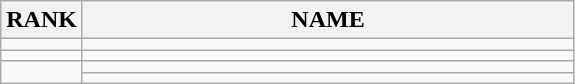<table class="wikitable">
<tr>
<th>RANK</th>
<th style="width: 20em">NAME</th>
</tr>
<tr>
<td align="center"></td>
<td></td>
</tr>
<tr>
<td align="center"></td>
<td></td>
</tr>
<tr>
<td rowspan=2 align="center"></td>
<td></td>
</tr>
<tr>
<td></td>
</tr>
</table>
